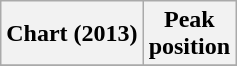<table class="wikitable plainrowheaders" style="text-align:center">
<tr>
<th scope="col">Chart (2013)</th>
<th scope="col">Peak<br> position</th>
</tr>
<tr>
</tr>
</table>
